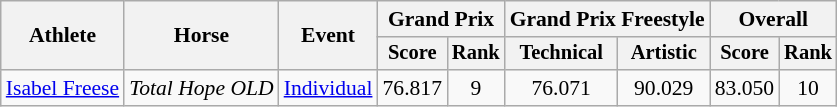<table class=wikitable style="font-size:90%; text-align:center;">
<tr>
<th rowspan=2>Athlete</th>
<th rowspan=2>Horse</th>
<th rowspan=2>Event</th>
<th colspan=2>Grand Prix</th>
<th colspan=2>Grand Prix Freestyle</th>
<th colspan=2>Overall</th>
</tr>
<tr style=font-size:95%>
<th>Score</th>
<th>Rank</th>
<th>Technical</th>
<th>Artistic</th>
<th>Score</th>
<th>Rank</th>
</tr>
<tr>
<td align=left><a href='#'>Isabel Freese</a></td>
<td align=left><em>Total Hope OLD</em></td>
<td align=left><a href='#'>Individual</a></td>
<td>76.817</td>
<td>9</td>
<td>76.071</td>
<td>90.029</td>
<td>83.050</td>
<td>10</td>
</tr>
</table>
